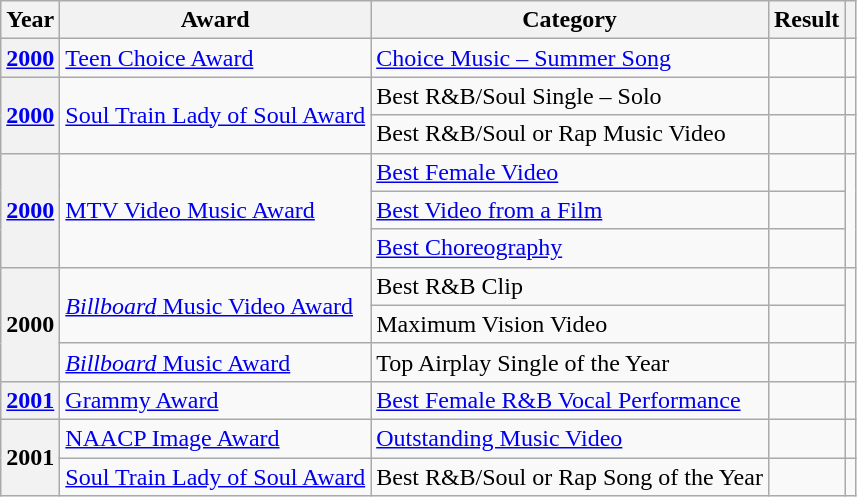<table class="wikitable sortable plainrowheaders">
<tr>
<th scope="col">Year</th>
<th scope="col">Award</th>
<th scope="col">Category</th>
<th scope="col">Result</th>
<th scope="col"></th>
</tr>
<tr>
<th scope="row"><a href='#'>2000</a></th>
<td><a href='#'>Teen Choice Award</a></td>
<td><a href='#'>Choice Music – Summer Song</a></td>
<td></td>
<td></td>
</tr>
<tr>
<th scope="row" rowspan="2"><a href='#'>2000</a></th>
<td rowspan="2"><a href='#'>Soul Train Lady of Soul Award</a></td>
<td>Best R&B/Soul Single – Solo</td>
<td></td>
<td></td>
</tr>
<tr>
<td>Best R&B/Soul or Rap Music Video</td>
<td></td>
<td></td>
</tr>
<tr>
<th scope="row" rowspan="3"><a href='#'>2000</a></th>
<td rowspan="3"><a href='#'>MTV Video Music Award</a></td>
<td><a href='#'>Best Female Video</a></td>
<td></td>
<td rowspan="3"></td>
</tr>
<tr>
<td><a href='#'>Best Video from a Film</a></td>
<td></td>
</tr>
<tr>
<td><a href='#'>Best Choreography</a></td>
<td></td>
</tr>
<tr>
<th scope="row" rowspan="3">2000</th>
<td rowspan="2"><a href='#'><em>Billboard</em> Music Video Award</a></td>
<td>Best R&B Clip</td>
<td></td>
<td rowspan="2"></td>
</tr>
<tr>
<td>Maximum Vision Video</td>
<td></td>
</tr>
<tr>
<td><a href='#'><em>Billboard</em> Music Award</a></td>
<td>Top Airplay Single of the Year</td>
<td></td>
<td></td>
</tr>
<tr>
<th scope="row"><a href='#'>2001</a></th>
<td><a href='#'>Grammy Award</a></td>
<td><a href='#'>Best Female R&B Vocal Performance</a></td>
<td></td>
<td></td>
</tr>
<tr>
<th scope="row" rowspan="2">2001</th>
<td><a href='#'>NAACP Image Award</a></td>
<td><a href='#'>Outstanding Music Video</a></td>
<td></td>
<td></td>
</tr>
<tr>
<td><a href='#'>Soul Train Lady of Soul Award</a></td>
<td>Best R&B/Soul or Rap Song of the Year</td>
<td></td>
<td></td>
</tr>
</table>
